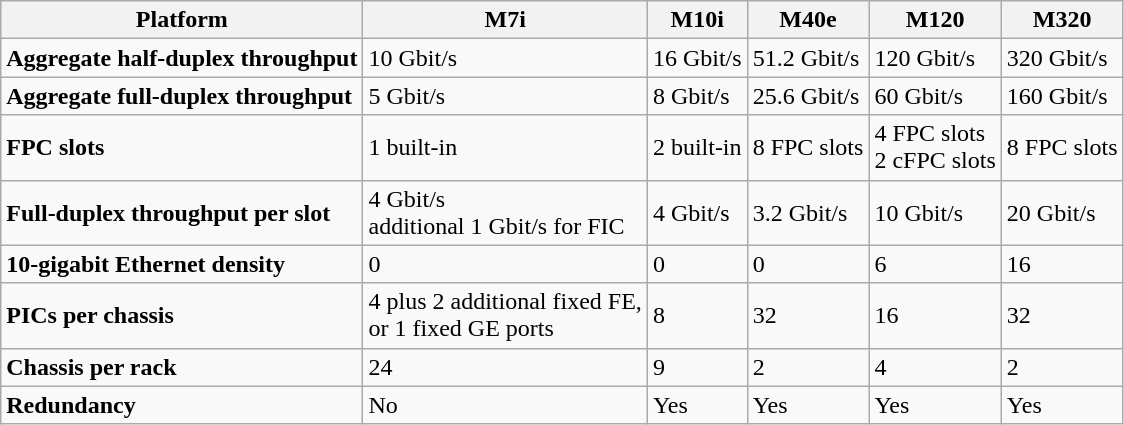<table class="wikitable" border="1">
<tr>
<th>Platform</th>
<th>M7i</th>
<th>M10i</th>
<th>M40e</th>
<th>M120</th>
<th>M320</th>
</tr>
<tr>
<td><strong>Aggregate half-duplex throughput</strong></td>
<td>10 Gbit/s</td>
<td>16 Gbit/s</td>
<td>51.2 Gbit/s</td>
<td>120 Gbit/s</td>
<td>320 Gbit/s</td>
</tr>
<tr>
<td><strong>Aggregate full-duplex throughput</strong></td>
<td>5 Gbit/s</td>
<td>8 Gbit/s</td>
<td>25.6 Gbit/s</td>
<td>60 Gbit/s</td>
<td>160 Gbit/s</td>
</tr>
<tr>
<td><strong>FPC slots</strong></td>
<td>1 built-in</td>
<td>2 built-in</td>
<td>8 FPC slots</td>
<td>4 FPC slots<br>2 cFPC slots</td>
<td>8 FPC slots</td>
</tr>
<tr>
<td><strong>Full-duplex throughput per slot</strong></td>
<td>4 Gbit/s <br> additional 1 Gbit/s for FIC</td>
<td>4 Gbit/s</td>
<td>3.2 Gbit/s</td>
<td>10 Gbit/s</td>
<td>20 Gbit/s</td>
</tr>
<tr>
<td><strong>10-gigabit Ethernet density</strong></td>
<td>0</td>
<td>0</td>
<td>0</td>
<td>6</td>
<td>16</td>
</tr>
<tr>
<td><strong>PICs per chassis</strong></td>
<td>4 plus 2 additional fixed FE, <br> or 1 fixed GE ports</td>
<td>8</td>
<td>32</td>
<td>16</td>
<td>32</td>
</tr>
<tr>
<td><strong>Chassis per rack</strong></td>
<td>24</td>
<td>9</td>
<td>2</td>
<td>4</td>
<td>2</td>
</tr>
<tr>
<td><strong>Redundancy</strong></td>
<td>No</td>
<td>Yes</td>
<td>Yes</td>
<td>Yes</td>
<td>Yes</td>
</tr>
</table>
